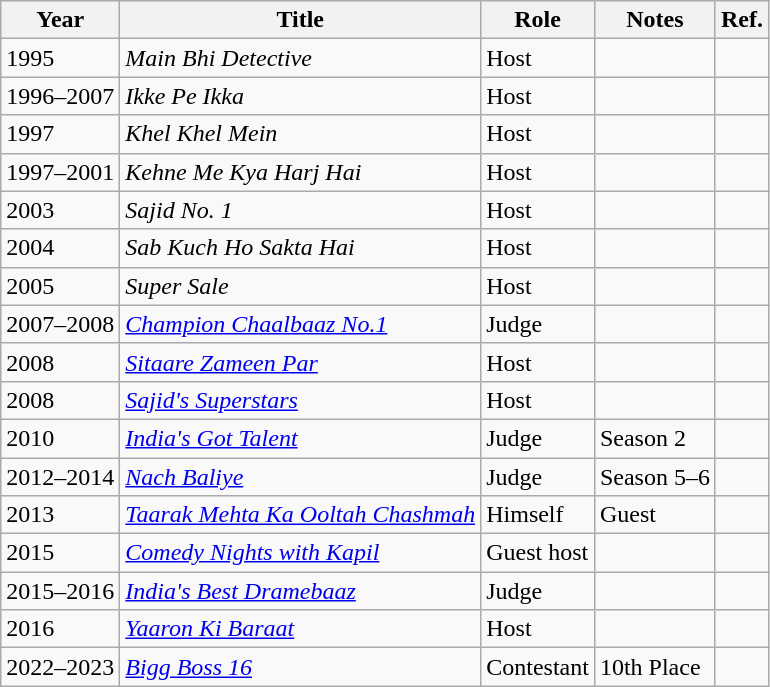<table class=wikitable>
<tr>
<th>Year</th>
<th>Title</th>
<th>Role</th>
<th>Notes</th>
<th>Ref.</th>
</tr>
<tr>
<td>1995</td>
<td><em>Main Bhi Detective</em></td>
<td>Host</td>
<td></td>
<td></td>
</tr>
<tr>
<td>1996–2007</td>
<td><em>Ikke Pe Ikka</em></td>
<td>Host</td>
<td></td>
<td></td>
</tr>
<tr>
<td>1997</td>
<td><em>Khel Khel Mein</em></td>
<td>Host</td>
<td></td>
<td></td>
</tr>
<tr>
<td>1997–2001</td>
<td><em>Kehne Me Kya Harj Hai</em></td>
<td>Host</td>
<td></td>
<td></td>
</tr>
<tr>
<td>2003</td>
<td><em>Sajid No. 1</em></td>
<td>Host</td>
<td></td>
<td></td>
</tr>
<tr>
<td>2004</td>
<td><em>Sab Kuch Ho Sakta Hai</em></td>
<td>Host</td>
<td></td>
<td></td>
</tr>
<tr>
<td>2005</td>
<td><em>Super Sale</em></td>
<td>Host</td>
<td></td>
<td></td>
</tr>
<tr>
<td>2007–2008</td>
<td><em><a href='#'>Champion Chaalbaaz No.1</a></em></td>
<td>Judge</td>
<td></td>
<td></td>
</tr>
<tr>
<td>2008</td>
<td><em><a href='#'>Sitaare Zameen Par</a></em></td>
<td>Host</td>
<td></td>
<td></td>
</tr>
<tr>
<td>2008</td>
<td><em><a href='#'>Sajid's Superstars</a></em></td>
<td>Host</td>
<td></td>
<td></td>
</tr>
<tr>
<td>2010</td>
<td><em><a href='#'>India's Got Talent</a></em></td>
<td>Judge</td>
<td>Season 2</td>
<td></td>
</tr>
<tr>
<td>2012–2014</td>
<td><em><a href='#'>Nach Baliye</a></em></td>
<td>Judge</td>
<td>Season 5–6</td>
<td></td>
</tr>
<tr>
<td>2013</td>
<td><em><a href='#'>Taarak Mehta Ka Ooltah Chashmah</a></em></td>
<td>Himself</td>
<td>Guest</td>
<td></td>
</tr>
<tr>
<td>2015</td>
<td><em><a href='#'>Comedy Nights with Kapil</a></em></td>
<td>Guest host</td>
<td></td>
<td></td>
</tr>
<tr>
<td>2015–2016</td>
<td><em><a href='#'>India's Best Dramebaaz</a></em></td>
<td>Judge</td>
<td></td>
<td></td>
</tr>
<tr>
<td>2016</td>
<td><em><a href='#'>Yaaron Ki Baraat</a></em></td>
<td>Host</td>
<td></td>
<td></td>
</tr>
<tr>
<td>2022–2023</td>
<td><em><a href='#'>Bigg Boss 16</a></em></td>
<td>Contestant</td>
<td>10th Place</td>
<td></td>
</tr>
</table>
